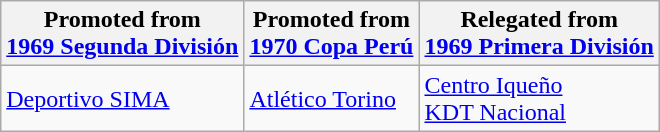<table class="wikitable">
<tr>
<th>Promoted from<br><a href='#'>1969 Segunda División</a></th>
<th>Promoted from<br><a href='#'>1970 Copa Perú</a></th>
<th>Relegated from<br><a href='#'>1969 Primera División</a></th>
</tr>
<tr>
<td> <a href='#'>Deportivo SIMA</a> </td>
<td> <a href='#'>Atlético Torino</a> </td>
<td> <a href='#'>Centro Iqueño</a> <br> <a href='#'>KDT Nacional</a> </td>
</tr>
</table>
